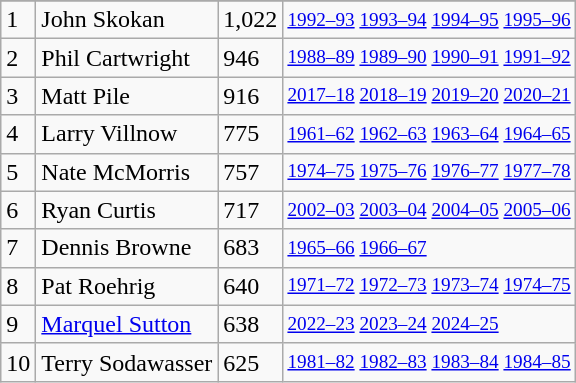<table class="wikitable">
<tr>
</tr>
<tr>
<td>1</td>
<td>John Skokan</td>
<td>1,022</td>
<td style="font-size:80%;"><a href='#'>1992–93</a> <a href='#'>1993–94</a> <a href='#'>1994–95</a> <a href='#'>1995–96</a></td>
</tr>
<tr>
<td>2</td>
<td>Phil Cartwright</td>
<td>946</td>
<td style="font-size:80%;"><a href='#'>1988–89</a> <a href='#'>1989–90</a> <a href='#'>1990–91</a> <a href='#'>1991–92</a></td>
</tr>
<tr>
<td>3</td>
<td>Matt Pile</td>
<td>916</td>
<td style="font-size:80%;"><a href='#'>2017–18</a> <a href='#'>2018–19</a> <a href='#'>2019–20</a> <a href='#'>2020–21</a></td>
</tr>
<tr>
<td>4</td>
<td>Larry Villnow</td>
<td>775</td>
<td style="font-size:80%;"><a href='#'>1961–62</a> <a href='#'>1962–63</a> <a href='#'>1963–64</a> <a href='#'>1964–65</a></td>
</tr>
<tr>
<td>5</td>
<td>Nate McMorris</td>
<td>757</td>
<td style="font-size:80%;"><a href='#'>1974–75</a> <a href='#'>1975–76</a> <a href='#'>1976–77</a> <a href='#'>1977–78</a></td>
</tr>
<tr>
<td>6</td>
<td>Ryan Curtis</td>
<td>717</td>
<td style="font-size:80%;"><a href='#'>2002–03</a> <a href='#'>2003–04</a> <a href='#'>2004–05</a> <a href='#'>2005–06</a></td>
</tr>
<tr>
<td>7</td>
<td>Dennis Browne</td>
<td>683</td>
<td style="font-size:80%;"><a href='#'>1965–66</a> <a href='#'>1966–67</a></td>
</tr>
<tr>
<td>8</td>
<td>Pat Roehrig</td>
<td>640</td>
<td style="font-size:80%;"><a href='#'>1971–72</a> <a href='#'>1972–73</a> <a href='#'>1973–74</a> <a href='#'>1974–75</a></td>
</tr>
<tr>
<td>9</td>
<td><a href='#'>Marquel Sutton</a></td>
<td>638</td>
<td style="font-size:80%;"><a href='#'>2022–23</a> <a href='#'>2023–24</a> <a href='#'>2024–25</a></td>
</tr>
<tr>
<td>10</td>
<td>Terry Sodawasser</td>
<td>625</td>
<td style="font-size:80%;"><a href='#'>1981–82</a> <a href='#'>1982–83</a> <a href='#'>1983–84</a> <a href='#'>1984–85</a></td>
</tr>
</table>
